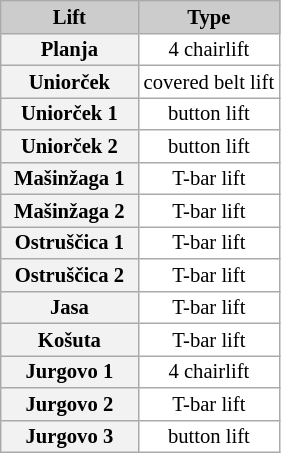<table class="wikitable plainrowheaders" style="background:#fff; font-size:86%; line-height:15px; border:grey solid 1px; border-collapse:collapse;">
<tr style="background:#ccc; text-align:center;">
<th scope="col" style="background:#ccc; width:85px;">Lift</th>
<th scope="col" style="background:#ccc; width:88px;">Type</th>
</tr>
<tr>
<th scope="row">Planja</th>
<td align=center>4 chairlift</td>
</tr>
<tr>
<th scope="row">Uniorček</th>
<td align=center>covered belt lift</td>
</tr>
<tr>
<th scope="row">Uniorček 1</th>
<td align=center>button lift</td>
</tr>
<tr>
<th scope="row">Uniorček 2</th>
<td align=center>button lift</td>
</tr>
<tr>
<th scope="row">Mašinžaga 1</th>
<td align=center>T-bar lift</td>
</tr>
<tr>
<th scope="row">Mašinžaga 2</th>
<td align=center>T-bar lift</td>
</tr>
<tr>
<th scope="row">Ostruščica 1</th>
<td align=center>T-bar lift</td>
</tr>
<tr>
<th scope="row">Ostruščica 2</th>
<td align=center>T-bar lift</td>
</tr>
<tr>
<th scope="row">Jasa</th>
<td align=center>T-bar lift</td>
</tr>
<tr>
<th scope="row">Košuta</th>
<td align=center>T-bar lift</td>
</tr>
<tr>
<th scope="row">Jurgovo 1</th>
<td align=center>4 chairlift</td>
</tr>
<tr>
<th scope="row">Jurgovo 2</th>
<td align=center>T-bar lift</td>
</tr>
<tr>
<th scope="row">Jurgovo 3</th>
<td align=center>button lift</td>
</tr>
</table>
